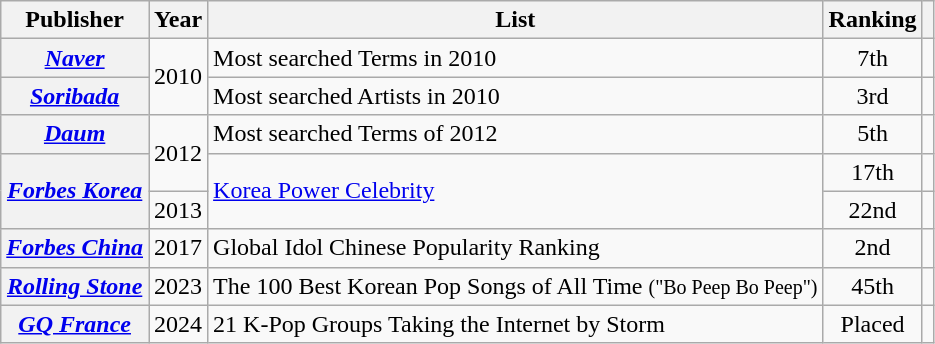<table class="wikitable plainrowheaders sortable" style="margin-right: 0;">
<tr>
<th scope="col">Publisher</th>
<th scope="col">Year</th>
<th scope="col">List</th>
<th scope="col">Ranking</th>
<th scope="col" class="unsortable"></th>
</tr>
<tr>
<th scope="row"><em><a href='#'>Naver</a></em></th>
<td rowspan="2" style="text-align:center;">2010</td>
<td>Most searched Terms in 2010</td>
<td style="text-align:center;">7th</td>
<td style="text-align:center;"></td>
</tr>
<tr>
<th scope="row"><em><a href='#'>Soribada</a></em></th>
<td>Most searched Artists in 2010</td>
<td style="text-align:center;">3rd</td>
<td style="text-align:center;"></td>
</tr>
<tr>
<th scope="row"><em><a href='#'>Daum</a></em></th>
<td rowspan="2" style="text-align:center;">2012</td>
<td>Most searched Terms of 2012</td>
<td style="text-align:center;">5th</td>
<td style="text-align:center;"></td>
</tr>
<tr>
<th rowspan="2" scope="row"><em><a href='#'>Forbes Korea</a></em></th>
<td rowspan="2"><a href='#'>Korea Power Celebrity</a></td>
<td style="text-align:center;">17th</td>
<td style="text-align:center;"></td>
</tr>
<tr>
<td style="text-align:center;">2013</td>
<td style="text-align:center;">22nd</td>
<td style="text-align:center;"></td>
</tr>
<tr>
<th scope="row"><em><a href='#'>Forbes China</a></em></th>
<td style="text-align:center;">2017</td>
<td>Global Idol Chinese Popularity Ranking</td>
<td style="text-align:center;">2nd</td>
<td style="text-align:center;"></td>
</tr>
<tr>
<th scope="row"><em><a href='#'>Rolling Stone</a></em></th>
<td style="text-align:center;">2023</td>
<td>The 100 Best Korean Pop Songs of All Time <small>("Bo Peep Bo Peep")</small></td>
<td style="text-align:center;">45th</td>
<td style="text-align:center;"></td>
</tr>
<tr>
<th scope="row"><em><a href='#'>GQ France</a></em></th>
<td style="text-align:center;">2024</td>
<td>21 K-Pop Groups Taking the Internet by Storm</td>
<td style="text-align:center;">Placed</td>
<td style="text-align:center;"></td>
</tr>
</table>
